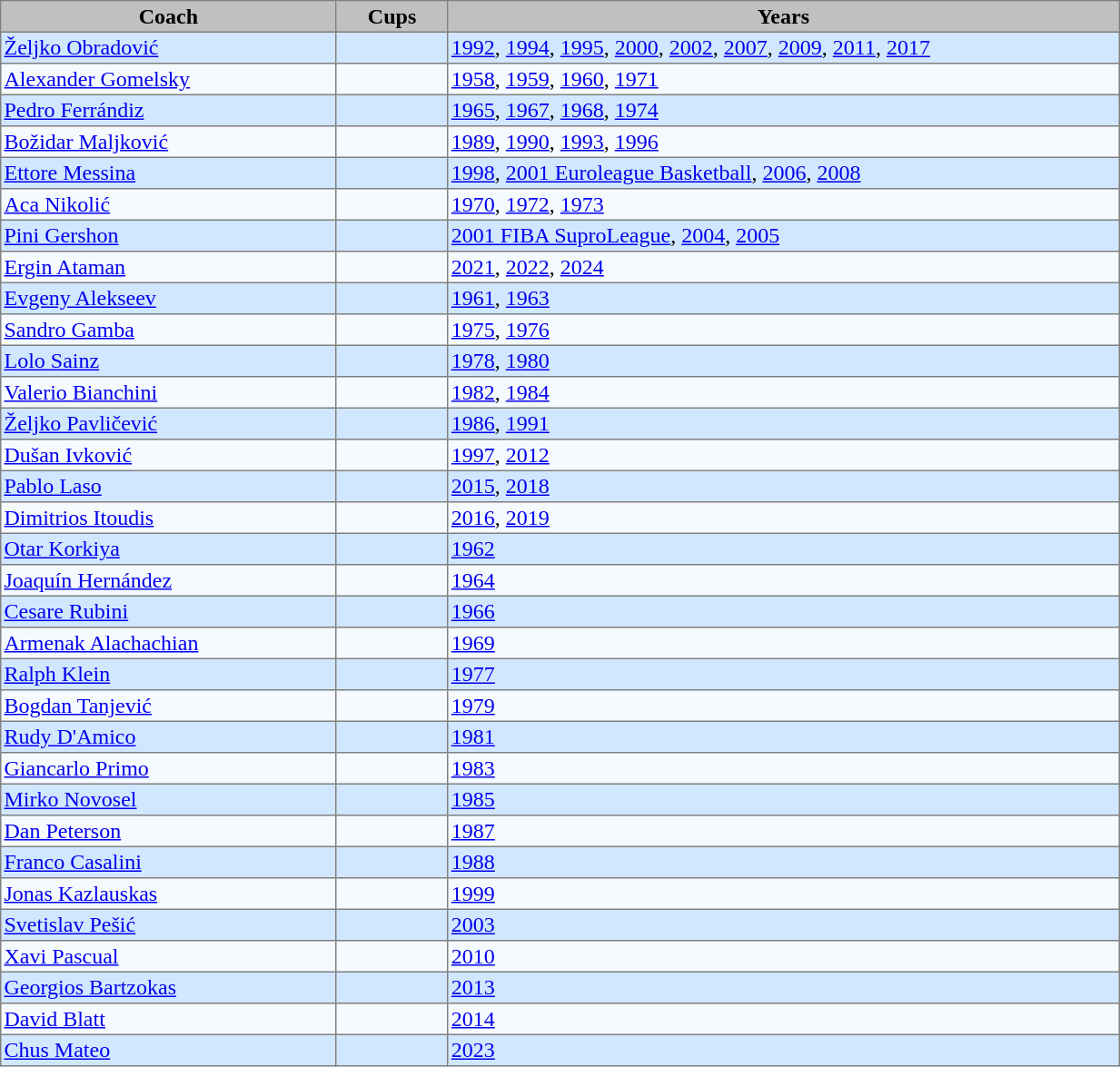<table cellpadding=2 cellspacing=0 width=65% width=65% border=1 style="border-collapse:collapse"|>
<tr>
<th bgcolor=silver width=30%>Coach</th>
<th bgcolor=silver width=10%>Cups</th>
<th bgcolor=silver width=60%>Years</th>
</tr>
<tr bgcolor=#D0E7FF>
<td>   <a href='#'>Željko Obradović</a></td>
<td></td>
<td><a href='#'>1992</a>, <a href='#'>1994</a>, <a href='#'>1995</a>, <a href='#'>2000</a>, <a href='#'>2002</a>, <a href='#'>2007</a>, <a href='#'>2009</a>, <a href='#'>2011</a>, <a href='#'>2017</a></td>
</tr>
<tr bgcolor=#F5FAFF>
<td> <a href='#'>Alexander Gomelsky</a></td>
<td></td>
<td><a href='#'>1958</a>, <a href='#'>1959</a>, <a href='#'>1960</a>, <a href='#'>1971</a></td>
</tr>
<tr bgcolor=#D0E7FF>
<td> <a href='#'>Pedro Ferrándiz</a></td>
<td></td>
<td><a href='#'>1965</a>, <a href='#'>1967</a>, <a href='#'>1968</a>, <a href='#'>1974</a></td>
</tr>
<tr bgcolor=#F5FAFF>
<td>  <a href='#'>Božidar Maljković</a></td>
<td></td>
<td><a href='#'>1989</a>, <a href='#'>1990</a>, <a href='#'>1993</a>, <a href='#'>1996</a></td>
</tr>
<tr bgcolor=#D0E7FF>
<td> <a href='#'>Ettore Messina</a></td>
<td></td>
<td><a href='#'>1998</a>, <a href='#'>2001 Euroleague Basketball</a>, <a href='#'>2006</a>, <a href='#'>2008</a></td>
</tr>
<tr bgcolor=#F5FAFF>
<td> <a href='#'>Aca Nikolić</a></td>
<td></td>
<td><a href='#'>1970</a>, <a href='#'>1972</a>, <a href='#'>1973</a></td>
</tr>
<tr bgcolor=#D0E7FF>
<td> <a href='#'>Pini Gershon</a></td>
<td></td>
<td><a href='#'>2001 FIBA SuproLeague</a>, <a href='#'>2004</a>, <a href='#'>2005</a></td>
</tr>
<tr bgcolor=#F5FAFF>
<td> <a href='#'>Ergin Ataman</a></td>
<td></td>
<td><a href='#'>2021</a>, <a href='#'>2022</a>, <a href='#'>2024</a></td>
</tr>
<tr bgcolor=#D0E7FF>
<td> <a href='#'>Evgeny Alekseev</a></td>
<td></td>
<td><a href='#'>1961</a>, <a href='#'>1963</a></td>
</tr>
<tr bgcolor=#F5FAFF>
<td> <a href='#'>Sandro Gamba</a></td>
<td></td>
<td><a href='#'>1975</a>, <a href='#'>1976</a></td>
</tr>
<tr bgcolor=#D0E7FF>
<td> <a href='#'>Lolo Sainz</a></td>
<td></td>
<td><a href='#'>1978</a>, <a href='#'>1980</a></td>
</tr>
<tr bgcolor=#F5FAFF>
<td> <a href='#'>Valerio Bianchini</a></td>
<td></td>
<td><a href='#'>1982</a>, <a href='#'>1984</a></td>
</tr>
<tr bgcolor=#D0E7FF>
<td> <a href='#'>Željko Pavličević</a></td>
<td></td>
<td><a href='#'>1986</a>, <a href='#'>1991</a></td>
</tr>
<tr bgcolor=#F5FAFF>
<td>  <a href='#'>Dušan Ivković</a></td>
<td></td>
<td><a href='#'>1997</a>, <a href='#'>2012</a></td>
</tr>
<tr bgcolor=#D0E7FF>
<td> <a href='#'>Pablo Laso</a></td>
<td></td>
<td><a href='#'>2015</a>, <a href='#'>2018</a></td>
</tr>
<tr bgcolor=#F5FAFF>
<td> <a href='#'>Dimitrios Itoudis</a></td>
<td></td>
<td><a href='#'>2016</a>, <a href='#'>2019</a></td>
</tr>
<tr bgcolor=#D0E7FF>
<td> <a href='#'>Otar Korkiya</a></td>
<td></td>
<td><a href='#'>1962</a></td>
</tr>
<tr bgcolor=#F5FAFF>
<td> <a href='#'>Joaquín Hernández</a></td>
<td></td>
<td><a href='#'>1964</a></td>
</tr>
<tr bgcolor=#D0E7FF>
<td> <a href='#'>Cesare Rubini</a></td>
<td></td>
<td><a href='#'>1966</a></td>
</tr>
<tr bgcolor=#F5FAFF>
<td> <a href='#'>Armenak Alachachian</a></td>
<td></td>
<td><a href='#'>1969</a></td>
</tr>
<tr bgcolor=#D0E7FF>
<td> <a href='#'>Ralph Klein</a></td>
<td></td>
<td><a href='#'>1977</a></td>
</tr>
<tr bgcolor=#F5FAFF>
<td> <a href='#'>Bogdan Tanjević</a></td>
<td></td>
<td><a href='#'>1979</a></td>
</tr>
<tr bgcolor=#D0E7FF>
<td> <a href='#'>Rudy D'Amico</a></td>
<td></td>
<td><a href='#'>1981</a></td>
</tr>
<tr bgcolor=#F5FAFF>
<td> <a href='#'>Giancarlo Primo</a></td>
<td></td>
<td><a href='#'>1983</a></td>
</tr>
<tr bgcolor=#D0E7FF>
<td> <a href='#'>Mirko Novosel</a></td>
<td></td>
<td><a href='#'>1985</a></td>
</tr>
<tr bgcolor=#F5FAFF>
<td> <a href='#'>Dan Peterson</a></td>
<td></td>
<td><a href='#'>1987</a></td>
</tr>
<tr bgcolor=#D0E7FF>
<td> <a href='#'>Franco Casalini</a></td>
<td></td>
<td><a href='#'>1988</a></td>
</tr>
<tr bgcolor=#F5FAFF>
<td> <a href='#'>Jonas Kazlauskas</a></td>
<td></td>
<td><a href='#'>1999</a></td>
</tr>
<tr bgcolor=#D0E7FF>
<td> <a href='#'>Svetislav Pešić</a></td>
<td></td>
<td><a href='#'>2003</a></td>
</tr>
<tr bgcolor=#F5FAFF>
<td> <a href='#'>Xavi Pascual</a></td>
<td></td>
<td><a href='#'>2010</a></td>
</tr>
<tr bgcolor=#D0E7FF>
<td> <a href='#'>Georgios Bartzokas</a></td>
<td></td>
<td><a href='#'>2013</a></td>
</tr>
<tr bgcolor=#F5FAFF>
<td>  <a href='#'>David Blatt</a></td>
<td></td>
<td><a href='#'>2014</a></td>
</tr>
<tr bgcolor=#D0E7FF>
<td> <a href='#'>Chus Mateo</a></td>
<td></td>
<td><a href='#'>2023</a></td>
</tr>
</table>
